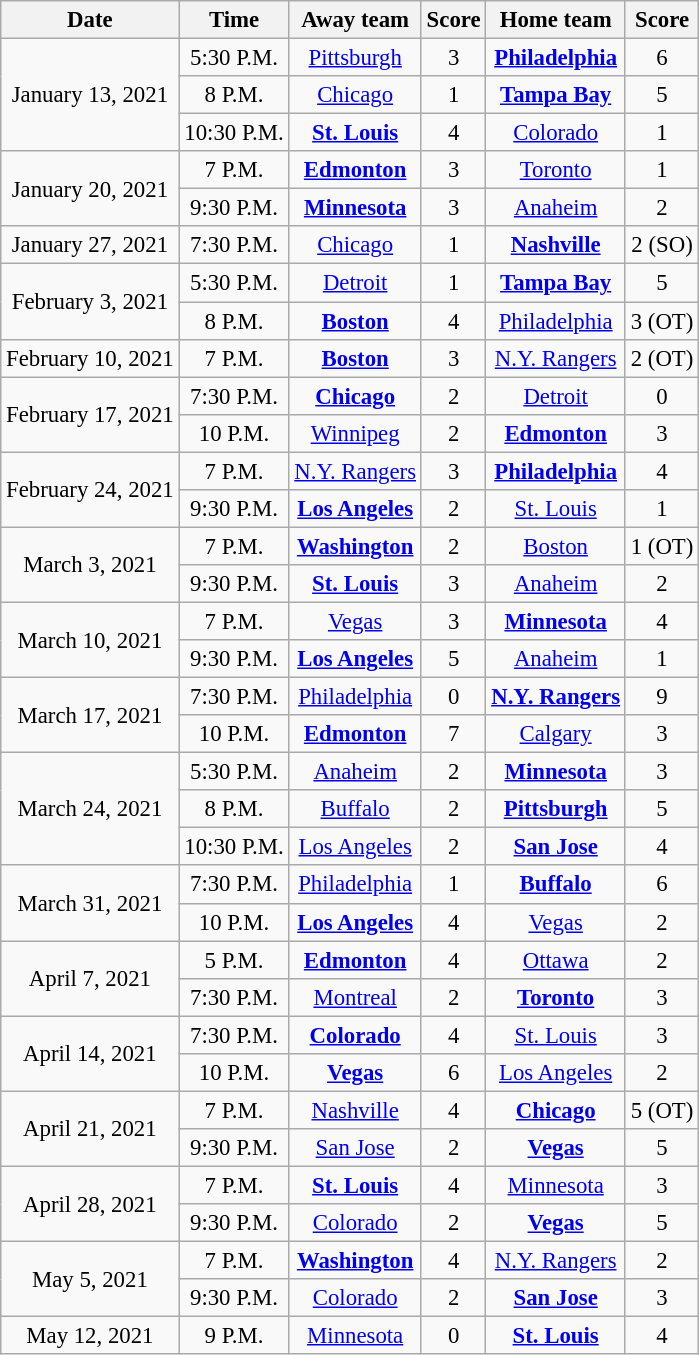<table class="wikitable sortable" style="font-size:95%;text-align:center;">
<tr>
<th>Date</th>
<th>Time</th>
<th>Away team</th>
<th>Score</th>
<th>Home team</th>
<th>Score</th>
</tr>
<tr>
<td rowspan=3>January 13, 2021</td>
<td>5:30 P.M.</td>
<td><a href='#'>Pittsburgh</a></td>
<td>3</td>
<td><strong><a href='#'>Philadelphia</a></strong></td>
<td>6</td>
</tr>
<tr>
<td>8 P.M.</td>
<td><a href='#'>Chicago</a></td>
<td>1</td>
<td><strong><a href='#'>Tampa Bay</a></strong></td>
<td>5</td>
</tr>
<tr>
<td>10:30 P.M.</td>
<td><strong><a href='#'>St. Louis</a></strong></td>
<td>4</td>
<td><a href='#'>Colorado</a></td>
<td>1</td>
</tr>
<tr>
<td rowspan=2>January 20, 2021</td>
<td>7 P.M.</td>
<td><strong><a href='#'>Edmonton</a></strong></td>
<td>3</td>
<td><a href='#'>Toronto</a></td>
<td>1</td>
</tr>
<tr>
<td>9:30 P.M.</td>
<td><strong><a href='#'>Minnesota</a></strong></td>
<td>3</td>
<td><a href='#'>Anaheim</a></td>
<td>2</td>
</tr>
<tr>
<td>January 27, 2021</td>
<td>7:30 P.M.</td>
<td><a href='#'>Chicago</a></td>
<td>1</td>
<td><strong><a href='#'>Nashville</a></strong></td>
<td>2 (SO)</td>
</tr>
<tr>
<td rowspan=2>February 3, 2021</td>
<td>5:30 P.M.</td>
<td><a href='#'>Detroit</a></td>
<td>1</td>
<td><strong><a href='#'>Tampa Bay</a></strong></td>
<td>5</td>
</tr>
<tr>
<td>8 P.M.</td>
<td><strong><a href='#'>Boston</a></strong></td>
<td>4</td>
<td><a href='#'>Philadelphia</a></td>
<td>3 (OT)</td>
</tr>
<tr>
<td>February 10, 2021</td>
<td>7 P.M.</td>
<td><strong><a href='#'>Boston</a></strong></td>
<td>3</td>
<td><a href='#'>N.Y. Rangers</a></td>
<td>2 (OT)</td>
</tr>
<tr>
<td rowspan=2>February 17, 2021</td>
<td>7:30 P.M.</td>
<td><strong><a href='#'>Chicago</a></strong></td>
<td>2</td>
<td><a href='#'>Detroit</a></td>
<td>0</td>
</tr>
<tr>
<td>10 P.M.</td>
<td><a href='#'>Winnipeg</a></td>
<td>2</td>
<td><strong><a href='#'>Edmonton</a></strong></td>
<td>3</td>
</tr>
<tr>
<td rowspan=2>February 24, 2021</td>
<td>7 P.M.</td>
<td><a href='#'>N.Y. Rangers</a></td>
<td>3</td>
<td><strong><a href='#'>Philadelphia</a></strong></td>
<td>4</td>
</tr>
<tr>
<td>9:30 P.M.</td>
<td><strong><a href='#'>Los Angeles</a></strong></td>
<td>2</td>
<td><a href='#'>St. Louis</a></td>
<td>1</td>
</tr>
<tr>
<td rowspan=2>March 3, 2021</td>
<td>7 P.M.</td>
<td><strong><a href='#'>Washington</a></strong></td>
<td>2</td>
<td><a href='#'>Boston</a></td>
<td>1 (OT)</td>
</tr>
<tr>
<td>9:30 P.M.</td>
<td><strong><a href='#'>St. Louis</a></strong></td>
<td>3</td>
<td><a href='#'>Anaheim</a></td>
<td>2</td>
</tr>
<tr>
<td rowspan=2>March 10, 2021</td>
<td>7 P.M.</td>
<td><a href='#'>Vegas</a></td>
<td>3</td>
<td><strong><a href='#'>Minnesota</a></strong></td>
<td>4</td>
</tr>
<tr>
<td>9:30 P.M.</td>
<td><strong><a href='#'>Los Angeles</a></strong></td>
<td>5</td>
<td><a href='#'>Anaheim</a></td>
<td>1</td>
</tr>
<tr>
<td rowspan=2>March 17, 2021</td>
<td>7:30 P.M.</td>
<td><a href='#'>Philadelphia</a></td>
<td>0</td>
<td><strong><a href='#'>N.Y. Rangers</a></strong></td>
<td>9</td>
</tr>
<tr>
<td>10 P.M.</td>
<td><strong><a href='#'>Edmonton</a></strong></td>
<td>7</td>
<td><a href='#'>Calgary</a></td>
<td>3</td>
</tr>
<tr>
<td rowspan=3>March 24, 2021</td>
<td>5:30 P.M.</td>
<td><a href='#'>Anaheim</a></td>
<td>2</td>
<td><strong><a href='#'>Minnesota</a></strong></td>
<td>3</td>
</tr>
<tr>
<td>8 P.M.</td>
<td><a href='#'>Buffalo</a></td>
<td>2</td>
<td><strong><a href='#'>Pittsburgh</a></strong></td>
<td>5</td>
</tr>
<tr>
<td>10:30 P.M.</td>
<td><a href='#'>Los Angeles</a></td>
<td>2</td>
<td><strong><a href='#'>San Jose</a></strong></td>
<td>4</td>
</tr>
<tr>
<td rowspan=2>March 31, 2021</td>
<td>7:30 P.M.</td>
<td><a href='#'>Philadelphia</a></td>
<td>1</td>
<td><strong><a href='#'>Buffalo</a></strong></td>
<td>6</td>
</tr>
<tr>
<td>10 P.M.</td>
<td><strong><a href='#'>Los Angeles</a></strong></td>
<td>4</td>
<td><a href='#'>Vegas</a></td>
<td>2</td>
</tr>
<tr>
<td rowspan=2>April 7, 2021</td>
<td>5 P.M.</td>
<td><strong><a href='#'>Edmonton</a></strong></td>
<td>4</td>
<td><a href='#'>Ottawa</a></td>
<td>2</td>
</tr>
<tr>
<td>7:30 P.M.</td>
<td><a href='#'>Montreal</a></td>
<td>2</td>
<td><strong><a href='#'>Toronto</a></strong></td>
<td>3</td>
</tr>
<tr>
<td rowspan=2>April 14, 2021</td>
<td>7:30 P.M.</td>
<td><strong><a href='#'>Colorado</a></strong></td>
<td>4</td>
<td><a href='#'>St. Louis</a></td>
<td>3</td>
</tr>
<tr>
<td>10 P.M.</td>
<td><strong><a href='#'>Vegas</a></strong></td>
<td>6</td>
<td><a href='#'>Los Angeles</a></td>
<td>2</td>
</tr>
<tr>
<td rowspan=2>April 21, 2021</td>
<td>7 P.M.</td>
<td><a href='#'>Nashville</a></td>
<td>4</td>
<td><strong><a href='#'>Chicago</a></strong></td>
<td>5 (OT)</td>
</tr>
<tr>
<td>9:30 P.M.</td>
<td><a href='#'>San Jose</a></td>
<td>2</td>
<td><strong><a href='#'>Vegas</a></strong></td>
<td>5</td>
</tr>
<tr>
<td rowspan=2>April 28, 2021</td>
<td>7 P.M.</td>
<td><strong><a href='#'>St. Louis</a></strong></td>
<td>4</td>
<td><a href='#'>Minnesota</a></td>
<td>3</td>
</tr>
<tr>
<td>9:30 P.M.</td>
<td><a href='#'>Colorado</a></td>
<td>2</td>
<td><strong><a href='#'>Vegas</a></strong></td>
<td>5</td>
</tr>
<tr>
<td rowspan=2>May 5, 2021</td>
<td>7 P.M.</td>
<td><strong><a href='#'>Washington</a></strong></td>
<td>4</td>
<td><a href='#'>N.Y. Rangers</a></td>
<td>2</td>
</tr>
<tr>
<td>9:30 P.M.</td>
<td><a href='#'>Colorado</a></td>
<td>2</td>
<td><strong><a href='#'>San Jose</a></strong></td>
<td>3</td>
</tr>
<tr>
<td>May 12, 2021</td>
<td>9 P.M.</td>
<td><a href='#'>Minnesota</a></td>
<td>0</td>
<td><strong><a href='#'>St. Louis</a></strong></td>
<td>4</td>
</tr>
</table>
